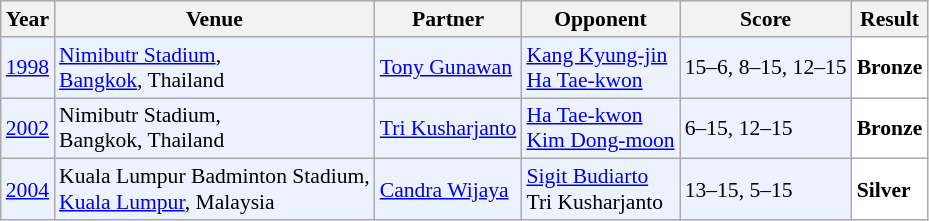<table class="sortable wikitable" style="font-size: 90%;">
<tr>
<th>Year</th>
<th>Venue</th>
<th>Partner</th>
<th>Opponent</th>
<th>Score</th>
<th>Result</th>
</tr>
<tr style="background:#ECF2FF">
<td align="center"><a href='#'>1998</a></td>
<td align="left"><a href='#'>Nimibutr Stadium</a>,<br><a href='#'>Bangkok</a>, Thailand</td>
<td align="left"> <a href='#'>Tony Gunawan</a></td>
<td align="left"> <a href='#'>Kang Kyung-jin</a><br> <a href='#'>Ha Tae-kwon</a></td>
<td align="left">15–6, 8–15, 12–15</td>
<td style="text-align:left; background:white"> <strong>Bronze</strong></td>
</tr>
<tr style="background:#ECF2FF">
<td align="center"><a href='#'>2002</a></td>
<td align="left">Nimibutr Stadium,<br>Bangkok, Thailand</td>
<td align="left"> <a href='#'>Tri Kusharjanto</a></td>
<td align="left"> <a href='#'>Ha Tae-kwon</a><br> <a href='#'>Kim Dong-moon</a></td>
<td align="left">6–15, 12–15</td>
<td style="text-align:left; background:white"> <strong>Bronze</strong></td>
</tr>
<tr style="background:#ECF2FF">
<td align="center"><a href='#'>2004</a></td>
<td align="left">Kuala Lumpur Badminton Stadium,<br><a href='#'>Kuala Lumpur</a>, Malaysia</td>
<td align="left"> <a href='#'>Candra Wijaya</a></td>
<td align="left"> <a href='#'>Sigit Budiarto</a><br> Tri Kusharjanto</td>
<td align="left">13–15, 5–15</td>
<td style="text-align:left; background:white"> <strong>Silver</strong></td>
</tr>
</table>
